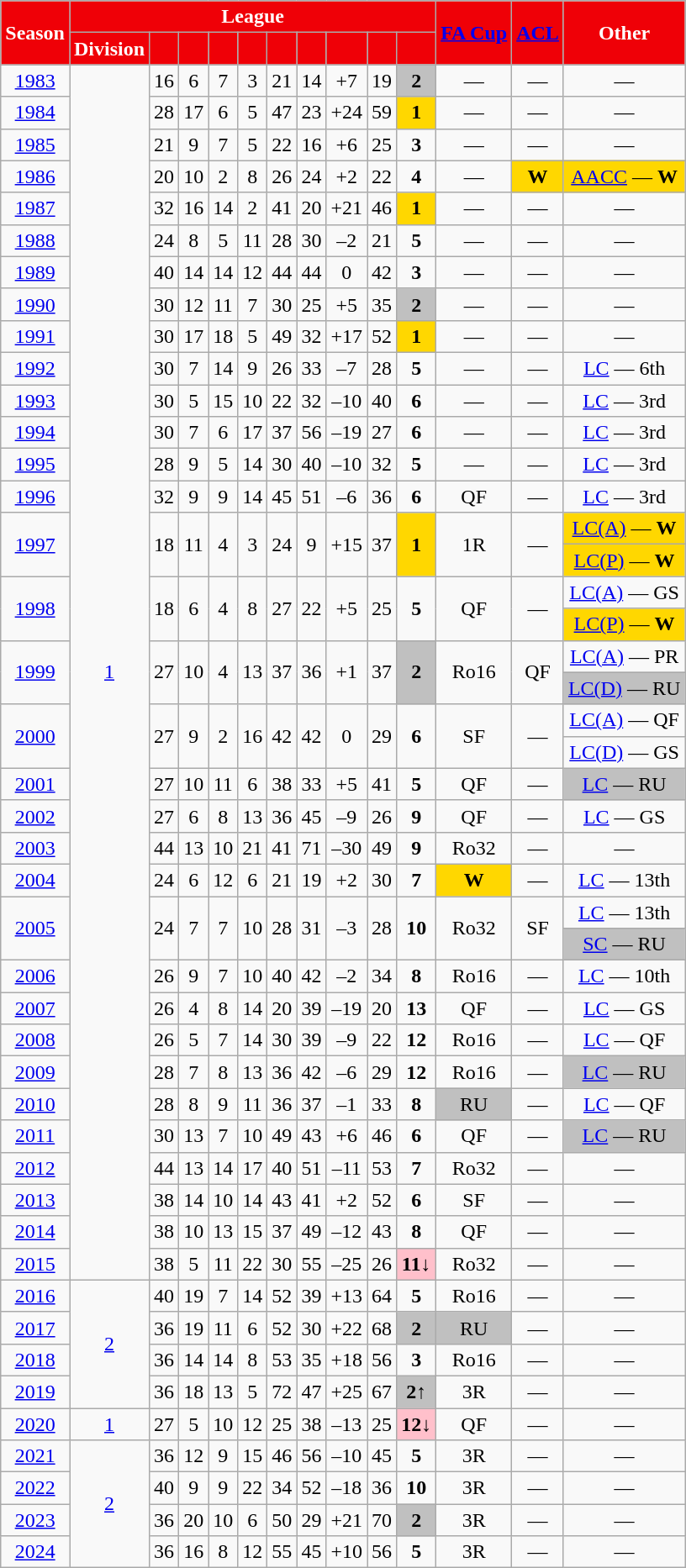<table class="wikitable" style="text-align:center">
<tr class="unsortable">
<th style="color:#FFFFFF; background:#EF0007;" rowspan="2">Season</th>
<th style="color:#FFFFFF; background:#EF0007;"colspan="10">League</th>
<th style="color:#FFFFFF; background:#EF0007;" rowspan="2"><a href='#'><span>FA Cup</span></a></th>
<th style="color:#FFFFFF; background:#EF0007;" rowspan="2"><a href='#'><span>ACL</span></a></th>
<th style="color:#FFFFFF; background:#EF0007;" rowspan="2">Other</th>
</tr>
<tr>
<th style="color:#FFFFFF; background:#EF0007;">Division</th>
<th style="color:#FFFFFF; background:#EF0007;"></th>
<th style="color:#FFFFFF; background:#EF0007;"></th>
<th style="color:#FFFFFF; background:#EF0007;"></th>
<th style="color:#FFFFFF; background:#EF0007;"></th>
<th style="color:#FFFFFF; background:#EF0007;"></th>
<th style="color:#FFFFFF; background:#EF0007;"></th>
<th style="color:#FFFFFF; background:#EF0007;"></th>
<th style="color:#FFFFFF; background:#EF0007;"></th>
<th style="color:#FFFFFF; background:#EF0007;"></th>
</tr>
<tr>
<td><a href='#'>1983</a></td>
<td rowspan="38"><a href='#'>1</a></td>
<td>16</td>
<td>6</td>
<td>7</td>
<td>3</td>
<td>21</td>
<td>14</td>
<td>+7</td>
<td>19</td>
<td bgcolor="silver"><strong>2</strong></td>
<td>—</td>
<td>—</td>
<td>—</td>
</tr>
<tr>
<td><a href='#'>1984</a></td>
<td>28</td>
<td>17</td>
<td>6</td>
<td>5</td>
<td>47</td>
<td>23</td>
<td>+24</td>
<td>59</td>
<td bgcolor="gold"><strong>1</strong></td>
<td>—</td>
<td>—</td>
<td>—</td>
</tr>
<tr>
<td><a href='#'>1985</a></td>
<td>21</td>
<td>9</td>
<td>7</td>
<td>5</td>
<td>22</td>
<td>16</td>
<td>+6</td>
<td>25</td>
<td><strong>3</strong></td>
<td>—</td>
<td>—</td>
<td>—</td>
</tr>
<tr>
<td><a href='#'>1986</a></td>
<td>20</td>
<td>10</td>
<td>2</td>
<td>8</td>
<td>26</td>
<td>24</td>
<td>+2</td>
<td>22</td>
<td><strong>4</strong></td>
<td>—</td>
<td bgcolor="gold"><strong>W</strong></td>
<td bgcolor="gold"><a href='#'>AACC</a> — <strong>W</strong></td>
</tr>
<tr>
<td><a href='#'>1987</a></td>
<td>32</td>
<td>16</td>
<td>14</td>
<td>2</td>
<td>41</td>
<td>20</td>
<td>+21</td>
<td>46</td>
<td bgcolor="gold"><strong>1</strong></td>
<td>—</td>
<td>—</td>
<td>—</td>
</tr>
<tr>
<td><a href='#'>1988</a></td>
<td>24</td>
<td>8</td>
<td>5</td>
<td>11</td>
<td>28</td>
<td>30</td>
<td>–2</td>
<td>21</td>
<td><strong>5</strong></td>
<td>—</td>
<td>—</td>
<td>—</td>
</tr>
<tr>
<td><a href='#'>1989</a></td>
<td>40</td>
<td>14</td>
<td>14</td>
<td>12</td>
<td>44</td>
<td>44</td>
<td>0</td>
<td>42</td>
<td><strong>3</strong></td>
<td>—</td>
<td>—</td>
<td>—</td>
</tr>
<tr>
<td><a href='#'>1990</a></td>
<td>30</td>
<td>12</td>
<td>11</td>
<td>7</td>
<td>30</td>
<td>25</td>
<td>+5</td>
<td>35</td>
<td bgcolor="silver"><strong>2</strong></td>
<td>—</td>
<td>—</td>
<td>—</td>
</tr>
<tr>
<td><a href='#'>1991</a></td>
<td>30</td>
<td>17</td>
<td>18</td>
<td>5</td>
<td>49</td>
<td>32</td>
<td>+17</td>
<td>52</td>
<td bgcolor="gold"><strong>1</strong></td>
<td>—</td>
<td>—</td>
<td>—</td>
</tr>
<tr>
<td><a href='#'>1992</a></td>
<td>30</td>
<td>7</td>
<td>14</td>
<td>9</td>
<td>26</td>
<td>33</td>
<td>–7</td>
<td>28</td>
<td><strong>5</strong></td>
<td>—</td>
<td>—</td>
<td><a href='#'>LC</a> — 6th</td>
</tr>
<tr>
<td><a href='#'>1993</a></td>
<td>30</td>
<td>5</td>
<td>15</td>
<td>10</td>
<td>22</td>
<td>32</td>
<td>–10</td>
<td>40</td>
<td><strong>6</strong></td>
<td>—</td>
<td>—</td>
<td><a href='#'>LC</a> — 3rd</td>
</tr>
<tr>
<td><a href='#'>1994</a></td>
<td>30</td>
<td>7</td>
<td>6</td>
<td>17</td>
<td>37</td>
<td>56</td>
<td>–19</td>
<td>27</td>
<td><strong>6</strong></td>
<td>—</td>
<td>—</td>
<td><a href='#'>LC</a> — 3rd</td>
</tr>
<tr>
<td><a href='#'>1995</a></td>
<td>28</td>
<td>9</td>
<td>5</td>
<td>14</td>
<td>30</td>
<td>40</td>
<td>–10</td>
<td>32</td>
<td><strong>5</strong></td>
<td>—</td>
<td>—</td>
<td><a href='#'>LC</a> — 3rd</td>
</tr>
<tr>
<td><a href='#'>1996</a></td>
<td>32</td>
<td>9</td>
<td>9</td>
<td>14</td>
<td>45</td>
<td>51</td>
<td>–6</td>
<td>36</td>
<td><strong>6</strong></td>
<td>QF</td>
<td>—</td>
<td><a href='#'>LC</a> — 3rd</td>
</tr>
<tr>
<td rowspan="2"><a href='#'>1997</a></td>
<td rowspan="2">18</td>
<td rowspan="2">11</td>
<td rowspan="2">4</td>
<td rowspan="2">3</td>
<td rowspan="2">24</td>
<td rowspan="2">9</td>
<td rowspan="2">+15</td>
<td rowspan="2">37</td>
<td bgcolor="gold" rowspan="2"><strong>1</strong></td>
<td rowspan="2">1R</td>
<td rowspan="2">—</td>
<td bgcolor="gold"><a href='#'>LC(A)</a> — <strong>W</strong></td>
</tr>
<tr>
<td bgcolor="gold"><a href='#'>LC(P)</a> — <strong>W</strong></td>
</tr>
<tr>
<td rowspan="2"><a href='#'>1998</a></td>
<td rowspan="2">18</td>
<td rowspan="2">6</td>
<td rowspan="2">4</td>
<td rowspan="2">8</td>
<td rowspan="2">27</td>
<td rowspan="2">22</td>
<td rowspan="2">+5</td>
<td rowspan="2">25</td>
<td rowspan="2"><strong>5</strong></td>
<td rowspan="2">QF</td>
<td rowspan="2">—</td>
<td><a href='#'>LC(A)</a> — GS</td>
</tr>
<tr>
<td bgcolor="gold"><a href='#'>LC(P)</a> — <strong>W</strong></td>
</tr>
<tr>
<td rowspan="2"><a href='#'>1999</a></td>
<td rowspan="2">27</td>
<td rowspan="2">10</td>
<td rowspan="2">4</td>
<td rowspan="2">13</td>
<td rowspan="2">37</td>
<td rowspan="2">36</td>
<td rowspan="2">+1</td>
<td rowspan="2">37</td>
<td rowspan="2" bgcolor="silver"><strong>2</strong></td>
<td rowspan="2">Ro16</td>
<td rowspan="2">QF</td>
<td><a href='#'>LC(A)</a> — PR</td>
</tr>
<tr>
<td bgcolor="silver"><a href='#'>LC(D)</a> — RU</td>
</tr>
<tr>
<td rowspan="2"><a href='#'>2000</a></td>
<td rowspan="2">27</td>
<td rowspan="2">9</td>
<td rowspan="2">2</td>
<td rowspan="2">16</td>
<td rowspan="2">42</td>
<td rowspan="2">42</td>
<td rowspan="2">0</td>
<td rowspan="2">29</td>
<td rowspan="2"><strong>6</strong></td>
<td rowspan="2">SF</td>
<td rowspan="2">—</td>
<td><a href='#'>LC(A)</a> — QF</td>
</tr>
<tr>
<td><a href='#'>LC(D)</a> — GS</td>
</tr>
<tr>
<td><a href='#'>2001</a></td>
<td>27</td>
<td>10</td>
<td>11</td>
<td>6</td>
<td>38</td>
<td>33</td>
<td>+5</td>
<td>41</td>
<td><strong>5</strong></td>
<td>QF</td>
<td>—</td>
<td bgcolor="silver"><a href='#'>LC</a> — RU</td>
</tr>
<tr>
<td><a href='#'>2002</a></td>
<td>27</td>
<td>6</td>
<td>8</td>
<td>13</td>
<td>36</td>
<td>45</td>
<td>–9</td>
<td>26</td>
<td><strong>9</strong></td>
<td>QF</td>
<td>—</td>
<td><a href='#'>LC</a> — GS</td>
</tr>
<tr>
<td><a href='#'>2003</a></td>
<td>44</td>
<td>13</td>
<td>10</td>
<td>21</td>
<td>41</td>
<td>71</td>
<td>–30</td>
<td>49</td>
<td><strong>9</strong></td>
<td>Ro32</td>
<td>—</td>
<td>—</td>
</tr>
<tr>
<td><a href='#'>2004</a></td>
<td>24</td>
<td>6</td>
<td>12</td>
<td>6</td>
<td>21</td>
<td>19</td>
<td>+2</td>
<td>30</td>
<td><strong>7</strong></td>
<td bgcolor="gold"><strong>W</strong></td>
<td>—</td>
<td><a href='#'>LC</a> — 13th</td>
</tr>
<tr>
<td rowspan="2"><a href='#'>2005</a></td>
<td rowspan="2">24</td>
<td rowspan="2">7</td>
<td rowspan="2">7</td>
<td rowspan="2">10</td>
<td rowspan="2">28</td>
<td rowspan="2">31</td>
<td rowspan="2">–3</td>
<td rowspan="2">28</td>
<td rowspan="2"><strong>10</strong></td>
<td rowspan="2">Ro32</td>
<td rowspan="2">SF</td>
<td><a href='#'>LC</a> — 13th</td>
</tr>
<tr>
<td bgcolor="silver"><a href='#'>SC</a> — RU</td>
</tr>
<tr>
<td><a href='#'>2006</a></td>
<td>26</td>
<td>9</td>
<td>7</td>
<td>10</td>
<td>40</td>
<td>42</td>
<td>–2</td>
<td>34</td>
<td><strong>8</strong></td>
<td>Ro16</td>
<td>—</td>
<td><a href='#'>LC</a> — 10th</td>
</tr>
<tr>
<td><a href='#'>2007</a></td>
<td>26</td>
<td>4</td>
<td>8</td>
<td>14</td>
<td>20</td>
<td>39</td>
<td>–19</td>
<td>20</td>
<td><strong>13</strong></td>
<td>QF</td>
<td>—</td>
<td><a href='#'>LC</a> — GS</td>
</tr>
<tr>
<td><a href='#'>2008</a></td>
<td>26</td>
<td>5</td>
<td>7</td>
<td>14</td>
<td>30</td>
<td>39</td>
<td>–9</td>
<td>22</td>
<td><strong>12</strong></td>
<td>Ro16</td>
<td>—</td>
<td><a href='#'>LC</a> — QF</td>
</tr>
<tr>
<td><a href='#'>2009</a></td>
<td>28</td>
<td>7</td>
<td>8</td>
<td>13</td>
<td>36</td>
<td>42</td>
<td>–6</td>
<td>29</td>
<td><strong>12</strong></td>
<td>Ro16</td>
<td>—</td>
<td bgcolor="silver"><a href='#'>LC</a> — RU</td>
</tr>
<tr>
<td><a href='#'>2010</a></td>
<td>28</td>
<td>8</td>
<td>9</td>
<td>11</td>
<td>36</td>
<td>37</td>
<td>–1</td>
<td>33</td>
<td><strong>8</strong></td>
<td bgcolor="silver">RU</td>
<td>—</td>
<td><a href='#'>LC</a> — QF</td>
</tr>
<tr>
<td><a href='#'>2011</a></td>
<td>30</td>
<td>13</td>
<td>7</td>
<td>10</td>
<td>49</td>
<td>43</td>
<td>+6</td>
<td>46</td>
<td><strong>6</strong></td>
<td>QF</td>
<td>—</td>
<td bgcolor="silver"><a href='#'>LC</a> — RU</td>
</tr>
<tr>
<td><a href='#'>2012</a></td>
<td>44</td>
<td>13</td>
<td>14</td>
<td>17</td>
<td>40</td>
<td>51</td>
<td>–11</td>
<td>53</td>
<td><strong>7</strong></td>
<td>Ro32</td>
<td>—</td>
<td>—</td>
</tr>
<tr>
<td><a href='#'>2013</a></td>
<td>38</td>
<td>14</td>
<td>10</td>
<td>14</td>
<td>43</td>
<td>41</td>
<td>+2</td>
<td>52</td>
<td><strong>6</strong></td>
<td>SF</td>
<td>—</td>
<td>—</td>
</tr>
<tr>
<td><a href='#'>2014</a></td>
<td>38</td>
<td>10</td>
<td>13</td>
<td>15</td>
<td>37</td>
<td>49</td>
<td>–12</td>
<td>43</td>
<td><strong>8</strong></td>
<td>QF</td>
<td>—</td>
<td>—</td>
</tr>
<tr>
<td><a href='#'>2015</a></td>
<td>38</td>
<td>5</td>
<td>11</td>
<td>22</td>
<td>30</td>
<td>55</td>
<td>–25</td>
<td>26</td>
<td bgcolor=pink><strong>11↓</strong></td>
<td>Ro32</td>
<td>—</td>
<td>—</td>
</tr>
<tr>
<td><a href='#'>2016</a></td>
<td rowspan="4"><a href='#'>2</a></td>
<td>40</td>
<td>19</td>
<td>7</td>
<td>14</td>
<td>52</td>
<td>39</td>
<td>+13</td>
<td>64</td>
<td><strong>5</strong></td>
<td>Ro16</td>
<td>—</td>
<td>—</td>
</tr>
<tr>
<td><a href='#'>2017</a></td>
<td>36</td>
<td>19</td>
<td>11</td>
<td>6</td>
<td>52</td>
<td>30</td>
<td>+22</td>
<td>68</td>
<td bgcolor="silver"><strong>2</strong></td>
<td bgcolor="silver">RU</td>
<td>—</td>
<td>—</td>
</tr>
<tr>
<td><a href='#'>2018</a></td>
<td>36</td>
<td>14</td>
<td>14</td>
<td>8</td>
<td>53</td>
<td>35</td>
<td>+18</td>
<td>56</td>
<td><strong>3</strong></td>
<td>Ro16</td>
<td>—</td>
<td>—</td>
</tr>
<tr>
<td><a href='#'>2019</a></td>
<td>36</td>
<td>18</td>
<td>13</td>
<td>5</td>
<td>72</td>
<td>47</td>
<td>+25</td>
<td>67</td>
<td bgcolor="silver"><strong>2</strong>↑</td>
<td>3R</td>
<td>—</td>
<td>—</td>
</tr>
<tr>
<td><a href='#'>2020</a></td>
<td><a href='#'>1</a></td>
<td>27</td>
<td>5</td>
<td>10</td>
<td>12</td>
<td>25</td>
<td>38</td>
<td>–13</td>
<td>25</td>
<td bgcolor=pink><strong>12↓</strong></td>
<td>QF</td>
<td>—</td>
<td>—</td>
</tr>
<tr>
<td><a href='#'>2021</a></td>
<td rowspan="4"><a href='#'>2</a></td>
<td>36</td>
<td>12</td>
<td>9</td>
<td>15</td>
<td>46</td>
<td>56</td>
<td>–10</td>
<td>45</td>
<td><strong>5</strong></td>
<td>3R</td>
<td>—</td>
<td>—</td>
</tr>
<tr>
<td><a href='#'>2022</a></td>
<td>40</td>
<td>9</td>
<td>9</td>
<td>22</td>
<td>34</td>
<td>52</td>
<td>–18</td>
<td>36</td>
<td><strong>10</strong></td>
<td>3R</td>
<td>—</td>
<td>—</td>
</tr>
<tr>
<td><a href='#'>2023</a></td>
<td>36</td>
<td>20</td>
<td>10</td>
<td>6</td>
<td>50</td>
<td>29</td>
<td>+21</td>
<td>70</td>
<td bgcolor="silver"><strong>2</strong></td>
<td>3R</td>
<td>—</td>
<td>—</td>
</tr>
<tr>
<td><a href='#'>2024</a></td>
<td>36</td>
<td>16</td>
<td>8</td>
<td>12</td>
<td>55</td>
<td>45</td>
<td>+10</td>
<td>56</td>
<td><strong>5</strong></td>
<td>3R</td>
<td>—</td>
<td>—</td>
</tr>
</table>
